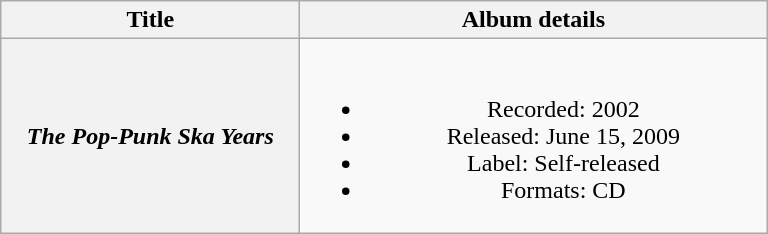<table class="wikitable plainrowheaders" style="text-align:center;">
<tr>
<th style="width:12em;">Title</th>
<th style="width:19em;">Album details</th>
</tr>
<tr>
<th scope="row"><em>The Pop-Punk Ska Years</em></th>
<td><br><ul><li>Recorded: 2002</li><li>Released: June 15, 2009</li><li>Label: Self-released</li><li>Formats: CD</li></ul></td>
</tr>
</table>
